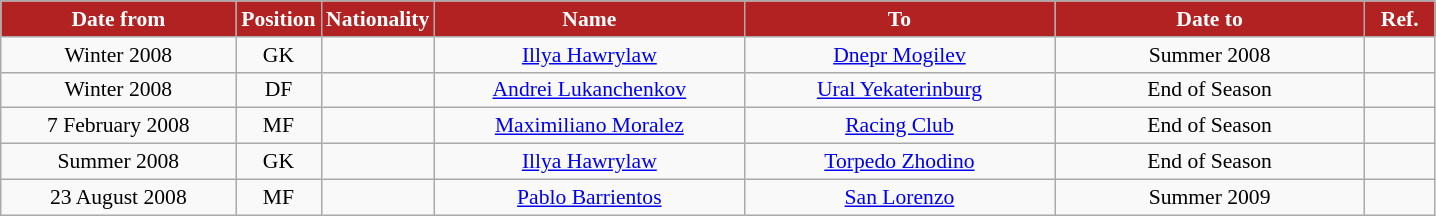<table class="wikitable" style="text-align:center; font-size:90%; ">
<tr>
<th style="background:#B22222; color:white; width:150px;">Date from</th>
<th style="background:#B22222; color:white; width:50px;">Position</th>
<th style="background:#B22222; color:white; width:50px;">Nationality</th>
<th style="background:#B22222; color:white; width:200px;">Name</th>
<th style="background:#B22222; color:white; width:200px;">To</th>
<th style="background:#B22222; color:white; width:200px;">Date to</th>
<th style="background:#B22222; color:white; width:40px;">Ref.</th>
</tr>
<tr>
<td>Winter 2008</td>
<td>GK</td>
<td></td>
<td><a href='#'>Illya Hawrylaw</a></td>
<td><a href='#'>Dnepr Mogilev</a></td>
<td>Summer 2008</td>
<td></td>
</tr>
<tr>
<td>Winter 2008</td>
<td>DF</td>
<td></td>
<td><a href='#'>Andrei Lukanchenkov</a></td>
<td><a href='#'>Ural Yekaterinburg</a></td>
<td>End of Season</td>
<td></td>
</tr>
<tr>
<td>7 February 2008</td>
<td>MF</td>
<td></td>
<td><a href='#'>Maximiliano Moralez</a></td>
<td><a href='#'>Racing Club</a></td>
<td>End of Season</td>
<td></td>
</tr>
<tr>
<td>Summer 2008</td>
<td>GK</td>
<td></td>
<td><a href='#'>Illya Hawrylaw</a></td>
<td><a href='#'>Torpedo Zhodino</a></td>
<td>End of Season</td>
<td></td>
</tr>
<tr>
<td>23 August 2008</td>
<td>MF</td>
<td></td>
<td><a href='#'>Pablo Barrientos</a></td>
<td><a href='#'>San Lorenzo</a></td>
<td>Summer 2009</td>
<td></td>
</tr>
</table>
